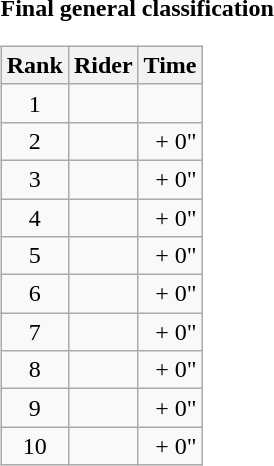<table>
<tr>
<td><strong>Final general classification</strong><br><table class="wikitable">
<tr>
<th scope="col">Rank</th>
<th scope="col">Rider</th>
<th scope="col">Time</th>
</tr>
<tr>
<td style="text-align:center;">1</td>
<td></td>
<td style="text-align:right;"></td>
</tr>
<tr>
<td style="text-align:center;">2</td>
<td></td>
<td style="text-align:right;">+ 0"</td>
</tr>
<tr>
<td style="text-align:center;">3</td>
<td></td>
<td style="text-align:right;">+ 0"</td>
</tr>
<tr>
<td style="text-align:center;">4</td>
<td></td>
<td style="text-align:right;">+ 0"</td>
</tr>
<tr>
<td style="text-align:center;">5</td>
<td></td>
<td style="text-align:right;">+ 0"</td>
</tr>
<tr>
<td style="text-align:center;">6</td>
<td></td>
<td style="text-align:right;">+ 0"</td>
</tr>
<tr>
<td style="text-align:center;">7</td>
<td></td>
<td style="text-align:right;">+ 0"</td>
</tr>
<tr>
<td style="text-align:center;">8</td>
<td></td>
<td style="text-align:right;">+ 0"</td>
</tr>
<tr>
<td style="text-align:center;">9</td>
<td></td>
<td style="text-align:right;">+ 0"</td>
</tr>
<tr>
<td style="text-align:center;">10</td>
<td></td>
<td style="text-align:right;">+ 0"</td>
</tr>
</table>
</td>
</tr>
</table>
